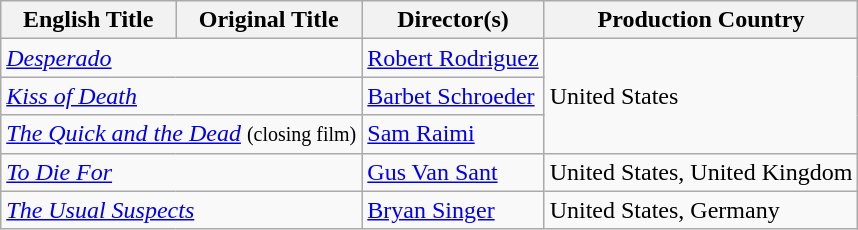<table class="wikitable">
<tr>
<th>English Title</th>
<th>Original Title</th>
<th>Director(s)</th>
<th>Production Country</th>
</tr>
<tr>
<td colspan="2"><em><a href='#'>Desperado</a></em></td>
<td><a href='#'>Robert Rodriguez</a></td>
<td rowspan="3">United States</td>
</tr>
<tr>
<td colspan="2"><em><a href='#'>Kiss of Death</a></em></td>
<td><a href='#'>Barbet Schroeder</a></td>
</tr>
<tr>
<td colspan="2"><em><a href='#'>The Quick and the Dead</a></em> <small>(closing film)</small></td>
<td><a href='#'>Sam Raimi</a></td>
</tr>
<tr>
<td colspan="2"><em><a href='#'>To Die For</a></em></td>
<td><a href='#'>Gus Van Sant</a></td>
<td>United States, United Kingdom</td>
</tr>
<tr>
<td colspan="2"><em><a href='#'>The Usual Suspects</a></em></td>
<td><a href='#'>Bryan Singer</a></td>
<td>United States, Germany</td>
</tr>
</table>
